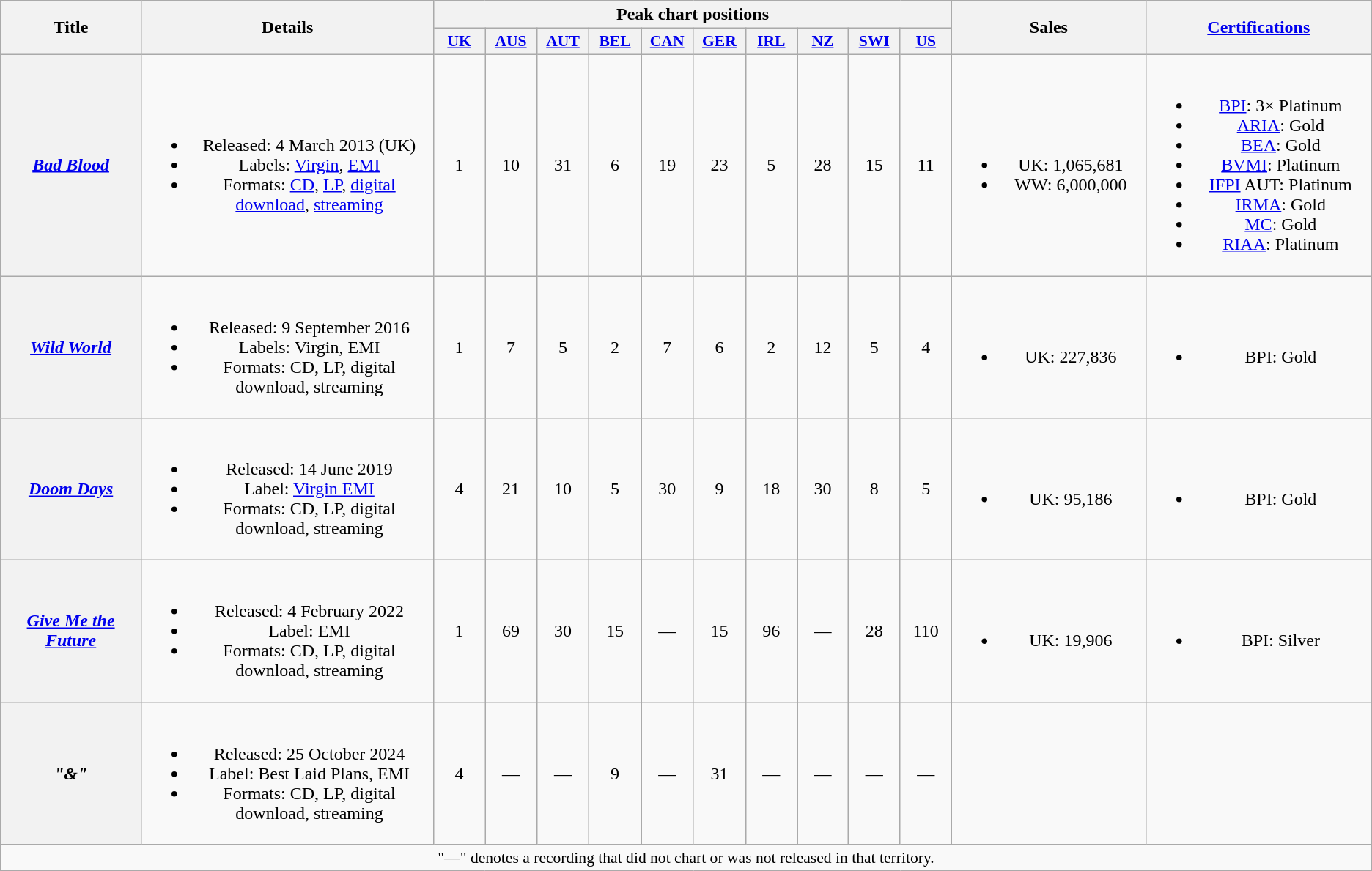<table class="wikitable plainrowheaders" style="text-align:center;" border="1">
<tr>
<th scope="col" rowspan="2" style="width:8em;">Title</th>
<th scope="col" rowspan="2" style="width:17em;">Details</th>
<th scope="col" colspan="10">Peak chart positions</th>
<th scope="col" rowspan="2" style="width:11em;">Sales</th>
<th scope="col" rowspan="2" style="width:13em;"><a href='#'>Certifications</a></th>
</tr>
<tr>
<th scope="col" style="width:2.9em;font-size:90%;"><a href='#'>UK</a><br></th>
<th scope="col" style="width:2.9em;font-size:90%;"><a href='#'>AUS</a><br></th>
<th scope="col" style="width:2.9em;font-size:90%;"><a href='#'>AUT</a><br></th>
<th scope="col" style="width:2.9em;font-size:90%;"><a href='#'>BEL</a><br></th>
<th scope="col" style="width:2.9em;font-size:90%;"><a href='#'>CAN</a><br></th>
<th scope="col" style="width:2.9em;font-size:90%;"><a href='#'>GER</a><br></th>
<th scope="col" style="width:2.9em;font-size:90%;"><a href='#'>IRL</a><br></th>
<th scope="col" style="width:2.9em;font-size:90%;"><a href='#'>NZ</a><br></th>
<th scope="col" style="width:2.9em;font-size:90%;"><a href='#'>SWI</a><br></th>
<th scope="col" style="width:2.9em;font-size:90%;"><a href='#'>US</a><br></th>
</tr>
<tr>
<th scope="row"><em><a href='#'>Bad Blood</a></em></th>
<td><br><ul><li>Released: 4 March 2013 <span>(UK)</span></li><li>Labels: <a href='#'>Virgin</a>, <a href='#'>EMI</a></li><li>Formats: <a href='#'>CD</a>, <a href='#'>LP</a>, <a href='#'>digital download</a>, <a href='#'>streaming</a></li></ul></td>
<td>1</td>
<td>10</td>
<td>31</td>
<td>6</td>
<td>19</td>
<td>23</td>
<td>5</td>
<td>28</td>
<td>15</td>
<td>11</td>
<td><br><ul><li>UK: 1,065,681</li><li>WW: 6,000,000</li></ul></td>
<td><br><ul><li><a href='#'>BPI</a>: 3× Platinum</li><li><a href='#'>ARIA</a>: Gold</li><li><a href='#'>BEA</a>: Gold</li><li><a href='#'>BVMI</a>: Platinum</li><li><a href='#'>IFPI</a> AUT: Platinum</li><li><a href='#'>IRMA</a>: Gold</li><li><a href='#'>MC</a>: Gold</li><li><a href='#'>RIAA</a>: Platinum</li></ul></td>
</tr>
<tr>
<th scope="row"><em><a href='#'>Wild World</a></em></th>
<td><br><ul><li>Released: 9 September 2016</li><li>Labels: Virgin, EMI</li><li>Formats: CD, LP, digital download, streaming</li></ul></td>
<td>1</td>
<td>7</td>
<td>5</td>
<td>2</td>
<td>7</td>
<td>6</td>
<td>2</td>
<td>12</td>
<td>5</td>
<td>4</td>
<td><br><ul><li>UK: 227,836</li></ul></td>
<td><br><ul><li>BPI: Gold</li></ul></td>
</tr>
<tr>
<th scope="row"><em><a href='#'>Doom Days</a></em></th>
<td><br><ul><li>Released: 14 June 2019</li><li>Label: <a href='#'>Virgin EMI</a></li><li>Formats: CD, LP, digital download, streaming</li></ul></td>
<td>4</td>
<td>21</td>
<td>10</td>
<td>5</td>
<td>30</td>
<td>9</td>
<td>18</td>
<td>30</td>
<td>8</td>
<td>5</td>
<td><br><ul><li>UK: 95,186</li></ul></td>
<td><br><ul><li>BPI: Gold</li></ul></td>
</tr>
<tr>
<th scope="row"><em><a href='#'>Give Me the Future</a></em></th>
<td><br><ul><li>Released: 4 February 2022</li><li>Label: EMI</li><li>Formats: CD, LP, digital download, streaming</li></ul></td>
<td>1</td>
<td>69</td>
<td>30</td>
<td>15</td>
<td>—</td>
<td>15</td>
<td>96</td>
<td>—</td>
<td>28</td>
<td>110</td>
<td><br><ul><li>UK: 19,906</li></ul></td>
<td><br><ul><li>BPI: Silver</li></ul></td>
</tr>
<tr>
<th scope="row"><em>"&"</em></th>
<td><br><ul><li>Released: 25 October 2024</li><li>Label: Best Laid Plans, EMI</li><li>Formats: CD, LP, digital download, streaming</li></ul></td>
<td>4</td>
<td>—</td>
<td>—</td>
<td>9</td>
<td>—</td>
<td>31</td>
<td>—</td>
<td>—</td>
<td>—</td>
<td>—</td>
<td></td>
<td></td>
</tr>
<tr>
<td colspan="14" style="font-size:90%">"—" denotes a recording that did not chart or was not released in that territory.</td>
</tr>
</table>
